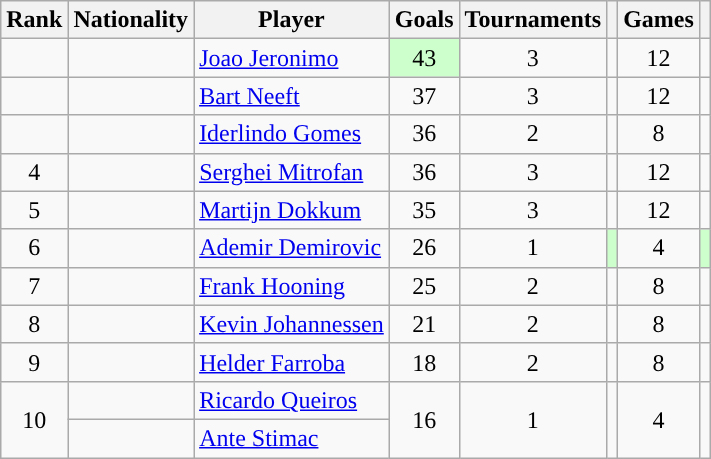<table class="wikitable sortable" style="text-align:center">
<tr>
<th>Rank</th>
<th>Nationality</th>
<th>Player</th>
<th>Goals</th>
<th>Tournaments</th>
<th></th>
<th>Games</th>
<th></th>
</tr>
<tr>
<td></td>
<td align="left"></td>
<td align="left"><a href='#'>Joao Jeronimo</a></td>
<td bgcolor=#ccffcc>43</td>
<td>3</td>
<td></td>
<td>12</td>
<td></td>
</tr>
<tr>
<td></td>
<td align="left"></td>
<td align="left"><a href='#'>Bart Neeft</a></td>
<td>37</td>
<td>3</td>
<td></td>
<td>12</td>
<td></td>
</tr>
<tr>
<td></td>
<td align="left"></td>
<td align="left"><a href='#'>Iderlindo Gomes</a></td>
<td>36</td>
<td>2</td>
<td></td>
<td>8</td>
<td></td>
</tr>
<tr>
<td>4</td>
<td align="left"></td>
<td align="left"><a href='#'>Serghei Mitrofan</a></td>
<td>36</td>
<td>3</td>
<td></td>
<td>12</td>
<td></td>
</tr>
<tr>
<td>5</td>
<td align="left"></td>
<td align="left"><a href='#'>Martijn Dokkum</a></td>
<td>35</td>
<td>3</td>
<td></td>
<td>12</td>
<td></td>
</tr>
<tr>
<td>6</td>
<td align="left"></td>
<td align="left"><a href='#'>Ademir Demirovic</a></td>
<td>26</td>
<td>1</td>
<td bgcolor=#ccffcc></td>
<td>4</td>
<td bgcolor=#ccffcc></td>
</tr>
<tr>
<td>7</td>
<td align="left"></td>
<td align="left"><a href='#'>Frank Hooning</a></td>
<td>25</td>
<td>2</td>
<td></td>
<td>8</td>
<td></td>
</tr>
<tr>
<td>8</td>
<td align="left"></td>
<td align="left"><a href='#'>Kevin Johannessen</a></td>
<td>21</td>
<td>2</td>
<td></td>
<td>8</td>
<td></td>
</tr>
<tr>
<td>9</td>
<td align="left"></td>
<td align="left"><a href='#'>Helder Farroba</a></td>
<td>18</td>
<td>2</td>
<td></td>
<td>8</td>
<td></td>
</tr>
<tr>
<td rowspan=2>10</td>
<td align="left"></td>
<td align="left"><a href='#'>Ricardo Queiros</a></td>
<td rowspan=2>16</td>
<td rowspan=2>1</td>
<td rowspan=2></td>
<td rowspan=2>4</td>
<td rowspan=2></td>
</tr>
<tr>
<td align="left"></td>
<td align="left"><a href='#'>Ante Stimac</a></td>
</tr>
</table>
